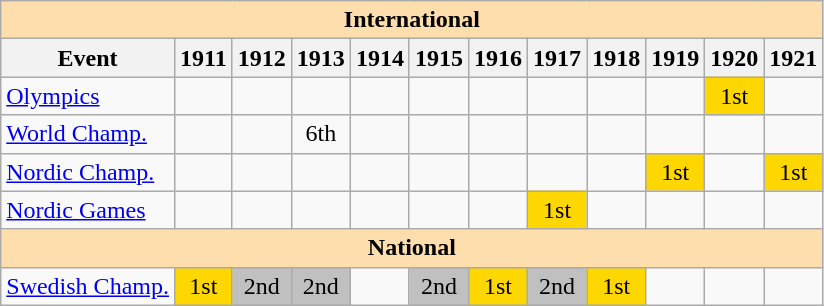<table class="wikitable" style="text-align:center">
<tr>
<th style="background-color: #ffdead; " colspan=12 align=center><strong>International</strong></th>
</tr>
<tr>
<th>Event</th>
<th>1911</th>
<th>1912</th>
<th>1913</th>
<th>1914</th>
<th>1915</th>
<th>1916</th>
<th>1917</th>
<th>1918</th>
<th>1919</th>
<th>1920</th>
<th>1921</th>
</tr>
<tr>
<td align=left><a href='#'>Olympics</a></td>
<td></td>
<td></td>
<td></td>
<td></td>
<td></td>
<td></td>
<td></td>
<td></td>
<td></td>
<td bgcolor=gold>1st</td>
<td></td>
</tr>
<tr>
<td align=left><a href='#'>World Champ.</a></td>
<td></td>
<td></td>
<td>6th</td>
<td></td>
<td></td>
<td></td>
<td></td>
<td></td>
<td></td>
<td></td>
<td></td>
</tr>
<tr>
<td align=left><a href='#'>Nordic Champ.</a></td>
<td></td>
<td></td>
<td></td>
<td></td>
<td></td>
<td></td>
<td></td>
<td></td>
<td bgcolor=gold>1st</td>
<td></td>
<td bgcolor=gold>1st</td>
</tr>
<tr>
<td align=left><a href='#'>Nordic Games</a></td>
<td></td>
<td></td>
<td></td>
<td></td>
<td></td>
<td></td>
<td bgcolor=gold>1st</td>
<td></td>
<td></td>
<td></td>
<td></td>
</tr>
<tr>
<th style="background-color: #ffdead; " colspan=12 align=center><strong>National</strong></th>
</tr>
<tr>
<td align=left><a href='#'>Swedish Champ.</a></td>
<td bgcolor=gold>1st</td>
<td bgcolor=silver>2nd</td>
<td bgcolor=silver>2nd</td>
<td></td>
<td bgcolor=silver>2nd</td>
<td bgcolor=gold>1st</td>
<td bgcolor=silver>2nd</td>
<td bgcolor=gold>1st</td>
<td></td>
<td></td>
<td></td>
</tr>
</table>
